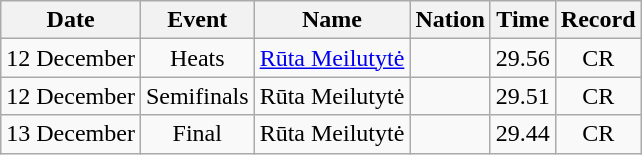<table class=wikitable style=text-align:center>
<tr>
<th>Date</th>
<th>Event</th>
<th>Name</th>
<th>Nation</th>
<th>Time</th>
<th>Record</th>
</tr>
<tr>
<td>12 December</td>
<td>Heats</td>
<td align=left><a href='#'>Rūta Meilutytė</a></td>
<td align=left></td>
<td>29.56</td>
<td>CR</td>
</tr>
<tr>
<td>12 December</td>
<td>Semifinals</td>
<td align=left>Rūta Meilutytė</td>
<td align=left></td>
<td>29.51</td>
<td>CR</td>
</tr>
<tr>
<td>13 December</td>
<td>Final</td>
<td align=left>Rūta Meilutytė</td>
<td align=left></td>
<td>29.44</td>
<td>CR</td>
</tr>
</table>
